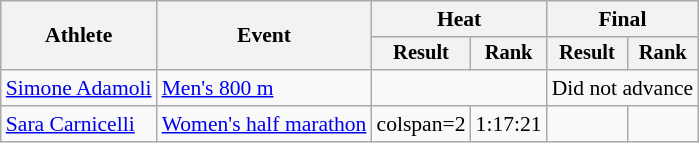<table class="wikitable" style="font-size:90%">
<tr>
<th rowspan="2">Athlete</th>
<th rowspan="2">Event</th>
<th colspan="2">Heat</th>
<th colspan="2">Final</th>
</tr>
<tr style="font-size:95%">
<th>Result</th>
<th>Rank</th>
<th>Result</th>
<th>Rank</th>
</tr>
<tr align=center>
<td align=left><a href='#'>Simone Adamoli</a></td>
<td align=left><a href='#'>Men's 800 m</a></td>
<td colspan=2></td>
<td colspan=2>Did not advance</td>
</tr>
<tr>
<td align=left><a href='#'>Sara Carnicelli</a></td>
<td align=left><a href='#'>Women's half marathon</a></td>
<td>colspan=2 </td>
<td>1:17:21</td>
<td></td>
</tr>
</table>
